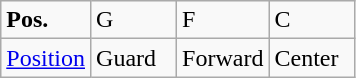<table class="wikitable">
<tr>
<td width="50"><strong>Pos.</strong></td>
<td width="50">G</td>
<td width="50">F</td>
<td width="50">C</td>
</tr>
<tr>
<td><a href='#'>Position</a></td>
<td>Guard</td>
<td>Forward</td>
<td>Center</td>
</tr>
</table>
